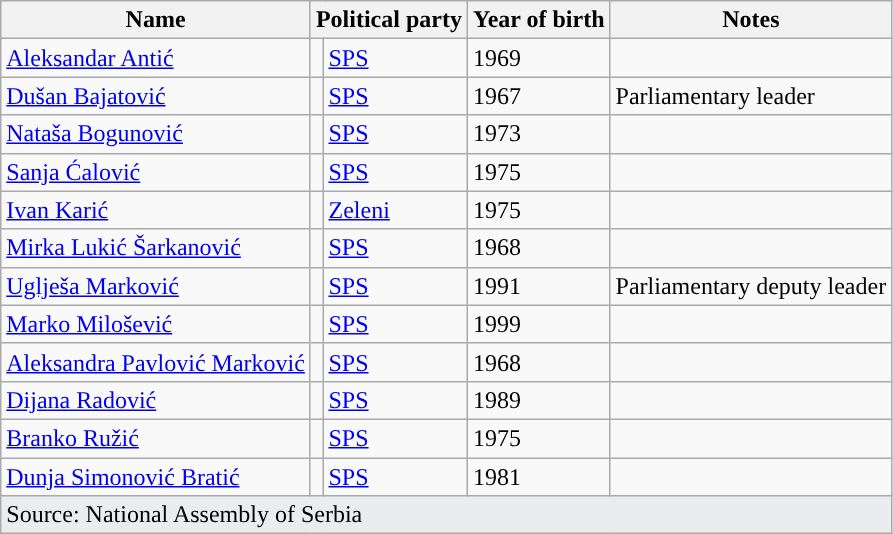<table class="wikitable sortable" style="text-align:left">
<tr>
<th>Name</th>
<th colspan="2">Political party</th>
<th>Year of birth</th>
<th>Notes</th>
</tr>
<tr>
<td><a href='#'>Aleksandar Antić</a></td>
<td width="1" style="color:inherit;background: "></td>
<td><a href='#'>SPS</a></td>
<td>1969</td>
<td></td>
</tr>
<tr>
<td><a href='#'>Dušan Bajatović</a></td>
<td width="1" style="color:inherit;background: "></td>
<td><a href='#'>SPS</a></td>
<td>1967</td>
<td>Parliamentary leader</td>
</tr>
<tr>
<td><a href='#'>Nataša Bogunović</a></td>
<td width="1" style="color:inherit;background: "></td>
<td><a href='#'>SPS</a></td>
<td>1973</td>
<td></td>
</tr>
<tr>
<td><a href='#'>Sanja Ćalović</a></td>
<td width="1" style="color:inherit;background: "></td>
<td><a href='#'>SPS</a></td>
<td>1975</td>
<td></td>
</tr>
<tr>
<td><a href='#'>Ivan Karić</a></td>
<td width="1" style="color:inherit;background: "></td>
<td><a href='#'>Zeleni</a></td>
<td>1975</td>
<td></td>
</tr>
<tr>
<td><a href='#'>Mirka Lukić Šarkanović</a></td>
<td width="1" style="color:inherit;background: "></td>
<td><a href='#'>SPS</a></td>
<td>1968</td>
<td></td>
</tr>
<tr>
<td><a href='#'>Uglješa Marković</a></td>
<td width="1" style="color:inherit;background: "></td>
<td><a href='#'>SPS</a></td>
<td>1991</td>
<td>Parliamentary deputy leader</td>
</tr>
<tr>
<td><a href='#'>Marko Milošević</a></td>
<td width="1" style="color:inherit;background: "></td>
<td><a href='#'>SPS</a></td>
<td>1999</td>
<td></td>
</tr>
<tr>
<td><a href='#'>Aleksandra Pavlović Marković</a></td>
<td width="1" style="color:inherit;background: "></td>
<td><a href='#'>SPS</a></td>
<td>1968</td>
<td></td>
</tr>
<tr>
<td><a href='#'>Dijana Radović</a></td>
<td width="1" style="color:inherit;background: "></td>
<td><a href='#'>SPS</a></td>
<td>1989</td>
<td></td>
</tr>
<tr>
<td><a href='#'>Branko Ružić</a></td>
<td width="1" style="color:inherit;background: "></td>
<td><a href='#'>SPS</a></td>
<td>1975</td>
<td></td>
</tr>
<tr>
<td><a href='#'>Dunja Simonović Bratić</a></td>
<td width="1" style="color:inherit;background: "></td>
<td><a href='#'>SPS</a></td>
<td>1981</td>
<td></td>
</tr>
<tr>
<td style="background-color:#EAECF0" colspan="5">Source: National Assembly of Serbia</td>
</tr>
</table>
